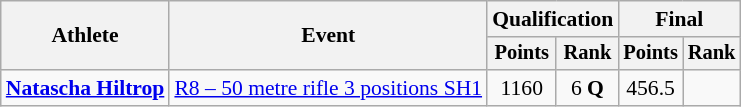<table class="wikitable" style="font-size:90%">
<tr>
<th rowspan="2">Athlete</th>
<th rowspan="2">Event</th>
<th colspan="2">Qualification</th>
<th colspan="2">Final</th>
</tr>
<tr style="font-size:95%">
<th>Points</th>
<th>Rank</th>
<th>Points</th>
<th>Rank</th>
</tr>
<tr align=center>
<td align=left><strong><a href='#'>Natascha Hiltrop</a></strong></td>
<td align=left><a href='#'>R8 – 50 metre rifle 3 positions SH1</a></td>
<td>1160</td>
<td>6 <strong>Q</strong></td>
<td>456.5</td>
<td></td>
</tr>
</table>
